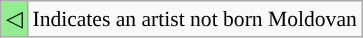<table class="wikitable" style="font-size:90%;">
<tr>
<td style="background-color:lightgreen">◁</td>
<td>Indicates an artist not born Moldovan</td>
</tr>
</table>
